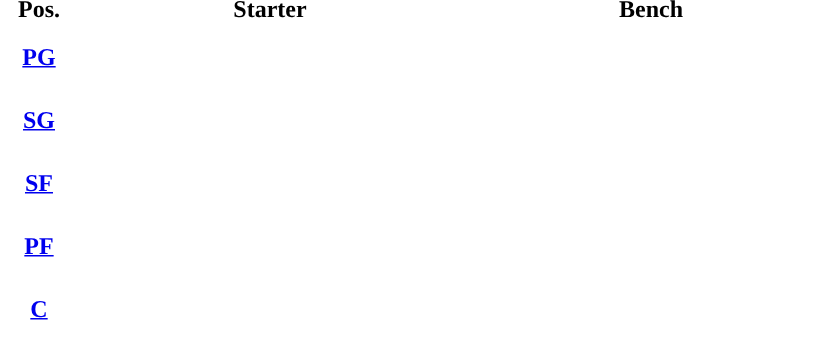<table style="text-align:center; ">
<tr>
<th width="50">Pos.</th>
<th width="250">Starter</th>
<th width="250">Bench</th>
</tr>
<tr style="height:40px; background:white; color:#092C57">
<th><a href='#'><span>PG</span></a></th>
<td></td>
<td></td>
</tr>
<tr style="height:40px; background:white; color:#092C57">
<th><a href='#'><span>SG</span></a></th>
<td></td>
<td></td>
</tr>
<tr style="height:40px; background:white; color:#092C57">
<th><a href='#'><span>SF</span></a></th>
<td></td>
<td></td>
</tr>
<tr style="height:40px; background:white; color:#092C57">
<th><a href='#'><span>PF</span></a></th>
<td></td>
<td></td>
</tr>
<tr style="height:40px; background:white; color:#092C57">
<th><a href='#'><span>C</span></a></th>
<td></td>
<td></td>
</tr>
</table>
